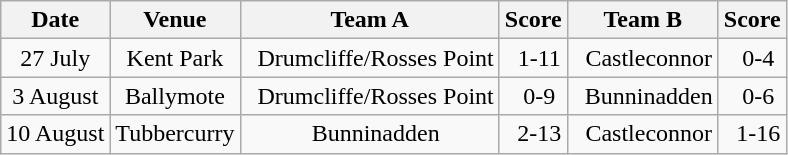<table class="wikitable">
<tr>
<th>Date</th>
<th>Venue</th>
<th>Team A</th>
<th>Score</th>
<th>Team B</th>
<th>Score</th>
</tr>
<tr align="center">
<td>27 July</td>
<td>Kent Park</td>
<td>  Drumcliffe/Rosses Point</td>
<td>  1-11</td>
<td>  Castleconnor</td>
<td>  0-4</td>
</tr>
<tr align="center">
<td>3 August</td>
<td>Ballymote</td>
<td>  Drumcliffe/Rosses Point</td>
<td>  0-9</td>
<td>  Bunninadden</td>
<td>  0-6</td>
</tr>
<tr align="center">
<td>10 August</td>
<td>Tubbercurry</td>
<td>  Bunninadden</td>
<td>  2-13</td>
<td>  Castleconnor</td>
<td>  1-16</td>
</tr>
</table>
